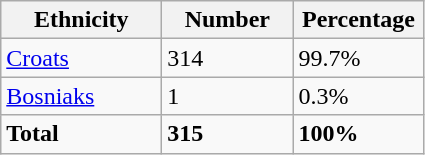<table class="wikitable">
<tr>
<th width="100px">Ethnicity</th>
<th width="80px">Number</th>
<th width="80px">Percentage</th>
</tr>
<tr>
<td><a href='#'>Croats</a></td>
<td>314</td>
<td>99.7%</td>
</tr>
<tr>
<td><a href='#'>Bosniaks</a></td>
<td>1</td>
<td>0.3%</td>
</tr>
<tr>
<td><strong>Total</strong></td>
<td><strong>315</strong></td>
<td><strong>100%</strong></td>
</tr>
</table>
